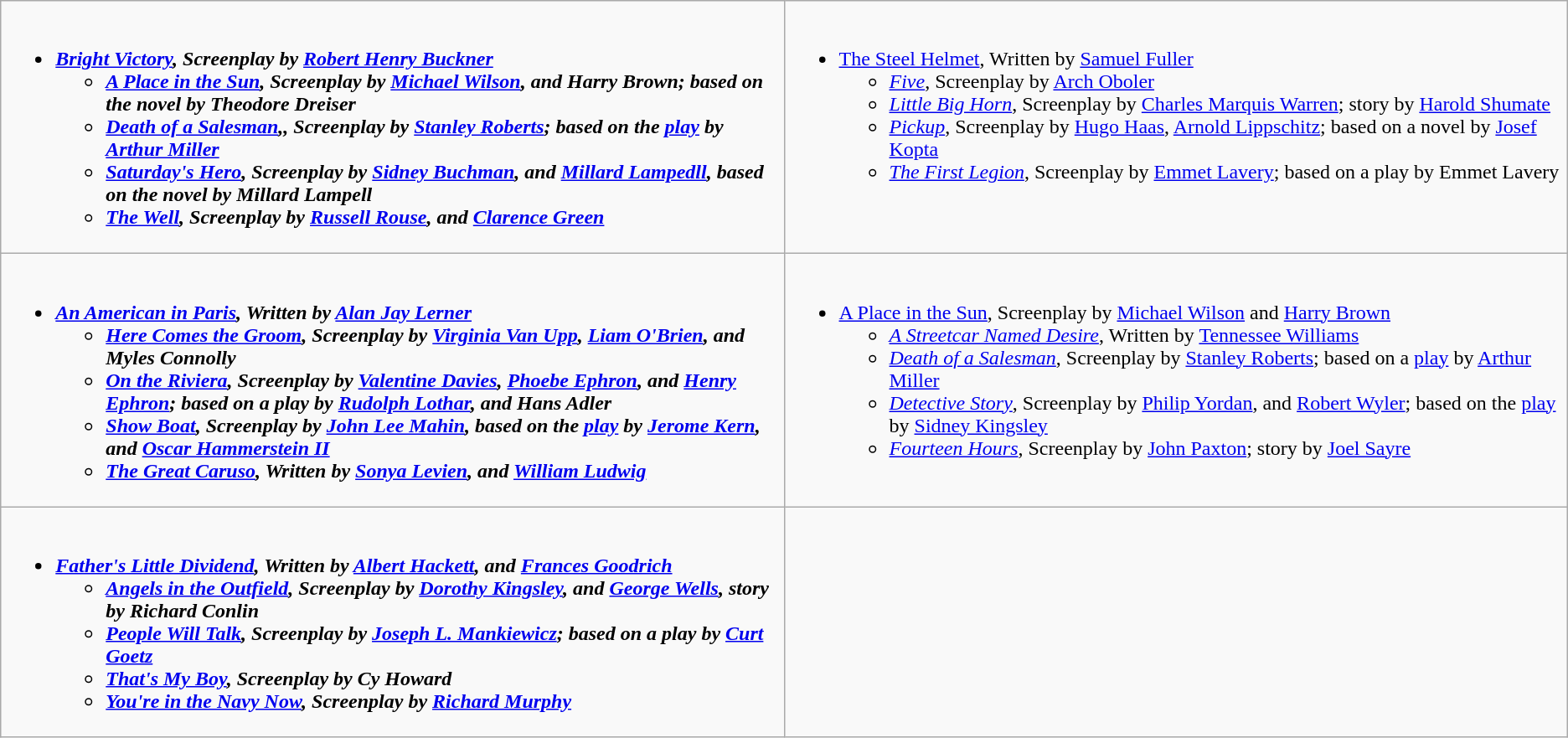<table class="wikitable">
<tr>
<td valign="top" width="50%"><br><ul><li><strong><em><a href='#'>Bright Victory</a><em>, Screenplay by <a href='#'>Robert Henry Buckner</a><strong><ul><li></em><a href='#'>A Place in the Sun</a><em>, Screenplay by <a href='#'>Michael Wilson</a>, and Harry Brown; based on the novel by Theodore Dreiser</li><li></em><a href='#'>Death of a Salesman</a>,<em>, Screenplay by <a href='#'>Stanley Roberts</a>; based on the <a href='#'>play</a> by <a href='#'>Arthur Miller</a></li><li></em><a href='#'>Saturday's Hero</a><em>, Screenplay by <a href='#'>Sidney Buchman</a>, and <a href='#'>Millard Lampedll</a>, based on the novel by Millard Lampell</li><li></em><a href='#'>The Well</a><em>, Screenplay by <a href='#'>Russell Rouse</a>, and <a href='#'>Clarence Green</a></li></ul></li></ul></td>
<td valign="top"><br><ul><li></em></strong><a href='#'>The Steel Helmet</a></em>, Written by <a href='#'>Samuel Fuller</a></strong><ul><li><em><a href='#'>Five</a></em>, Screenplay by <a href='#'>Arch Oboler</a></li><li><em><a href='#'>Little Big Horn</a></em>, Screenplay by <a href='#'>Charles Marquis Warren</a>; story by <a href='#'>Harold Shumate</a></li><li><em><a href='#'>Pickup</a></em>, Screenplay by <a href='#'>Hugo Haas</a>, <a href='#'>Arnold Lippschitz</a>; based on a novel by <a href='#'>Josef Kopta</a></li><li><em><a href='#'>The First Legion</a></em>, Screenplay by <a href='#'>Emmet Lavery</a>; based on a play by Emmet Lavery</li></ul></li></ul></td>
</tr>
<tr>
<td valign="top"><br><ul><li><strong><em><a href='#'>An American in Paris</a><em>, Written by <a href='#'>Alan Jay Lerner</a><strong><ul><li></em><a href='#'>Here Comes the Groom</a><em>, Screenplay by <a href='#'>Virginia Van Upp</a>, <a href='#'>Liam O'Brien</a>, and Myles Connolly</li><li></em><a href='#'>On the Riviera</a><em>, Screenplay by <a href='#'>Valentine Davies</a>, <a href='#'>Phoebe Ephron</a>, and <a href='#'>Henry Ephron</a>; based on a play by <a href='#'>Rudolph Lothar</a>, and Hans Adler</li><li></em><a href='#'>Show Boat</a><em>, Screenplay by <a href='#'>John Lee Mahin</a>, based on the <a href='#'>play</a> by <a href='#'>Jerome Kern</a>, and <a href='#'>Oscar Hammerstein II</a></li><li></em><a href='#'>The Great Caruso</a><em>, Written by <a href='#'>Sonya Levien</a>, and <a href='#'>William Ludwig</a></li></ul></li></ul></td>
<td valign="top"><br><ul><li></em></strong><a href='#'>A Place in the Sun</a></em>, Screenplay by <a href='#'>Michael Wilson</a> and <a href='#'>Harry Brown</a></strong><ul><li><em><a href='#'>A Streetcar Named Desire</a></em>, Written by <a href='#'>Tennessee Williams</a></li><li><em><a href='#'>Death of a Salesman</a></em>, Screenplay by <a href='#'>Stanley Roberts</a>; based on a <a href='#'>play</a> by <a href='#'>Arthur Miller</a></li><li><em><a href='#'>Detective Story</a></em>, Screenplay by <a href='#'>Philip Yordan</a>, and <a href='#'>Robert Wyler</a>; based on the <a href='#'>play</a> by <a href='#'>Sidney Kingsley</a></li><li><em><a href='#'>Fourteen Hours</a></em>, Screenplay by <a href='#'>John Paxton</a>; story by <a href='#'>Joel Sayre</a></li></ul></li></ul></td>
</tr>
<tr>
<td valign="top"><br><ul><li><strong><em><a href='#'>Father's Little Dividend</a><em>, Written by <a href='#'>Albert Hackett</a>, and <a href='#'>Frances Goodrich</a><strong><ul><li></em><a href='#'>Angels in the Outfield</a><em>, Screenplay by <a href='#'>Dorothy Kingsley</a>, and <a href='#'>George Wells</a>, story by Richard Conlin</li><li></em><a href='#'>People Will Talk</a><em>, Screenplay by <a href='#'>Joseph L. Mankiewicz</a>; based on a play by <a href='#'>Curt Goetz</a></li><li></em><a href='#'>That's My Boy</a><em>, Screenplay by Cy Howard</li><li></em><a href='#'>You're in the Navy Now</a><em>, Screenplay by <a href='#'>Richard Murphy</a></li></ul></li></ul></td>
<td></td>
</tr>
</table>
